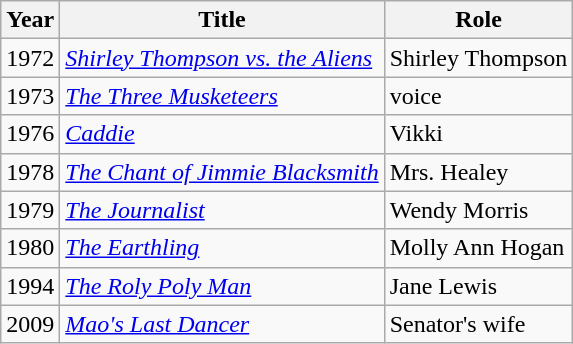<table class="wikitable sortable">
<tr>
<th>Year</th>
<th>Title</th>
<th>Role</th>
</tr>
<tr>
<td>1972</td>
<td><em><a href='#'>Shirley Thompson vs. the Aliens</a></em></td>
<td>Shirley Thompson</td>
</tr>
<tr>
<td>1973</td>
<td><em><a href='#'>The Three Musketeers</a></em></td>
<td>voice</td>
</tr>
<tr>
<td>1976</td>
<td><em><a href='#'>Caddie</a></em></td>
<td>Vikki</td>
</tr>
<tr>
<td>1978</td>
<td><em><a href='#'>The Chant of Jimmie Blacksmith</a></em></td>
<td>Mrs. Healey</td>
</tr>
<tr>
<td>1979</td>
<td><em><a href='#'>The Journalist</a></em></td>
<td>Wendy Morris</td>
</tr>
<tr>
<td>1980</td>
<td><em><a href='#'>The Earthling</a></em></td>
<td>Molly Ann Hogan</td>
</tr>
<tr>
<td>1994</td>
<td><em><a href='#'>The Roly Poly Man</a></em></td>
<td>Jane Lewis</td>
</tr>
<tr>
<td>2009</td>
<td><em><a href='#'>Mao's Last Dancer</a></em></td>
<td>Senator's wife</td>
</tr>
</table>
